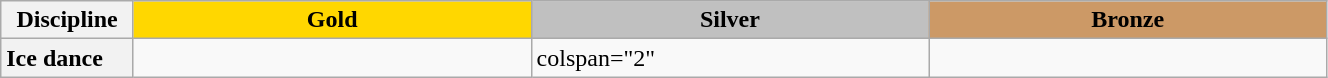<table class="wikitable unsortable" style="text-align:left; width:70%">
<tr>
<th scope="col">Discipline</th>
<td scope="col" style="text-align:center; width:30%; background:gold"><strong>Gold</strong></td>
<td scope="col" style="text-align:center; width:30%; background:silver"><strong>Silver</strong></td>
<td scope="col" style="text-align:center; width:30%; background:#c96"><strong>Bronze</strong></td>
</tr>
<tr>
<th scope="row" style="text-align:left">Ice dance</th>
<td></td>
<td>colspan="2" </td>
</tr>
</table>
